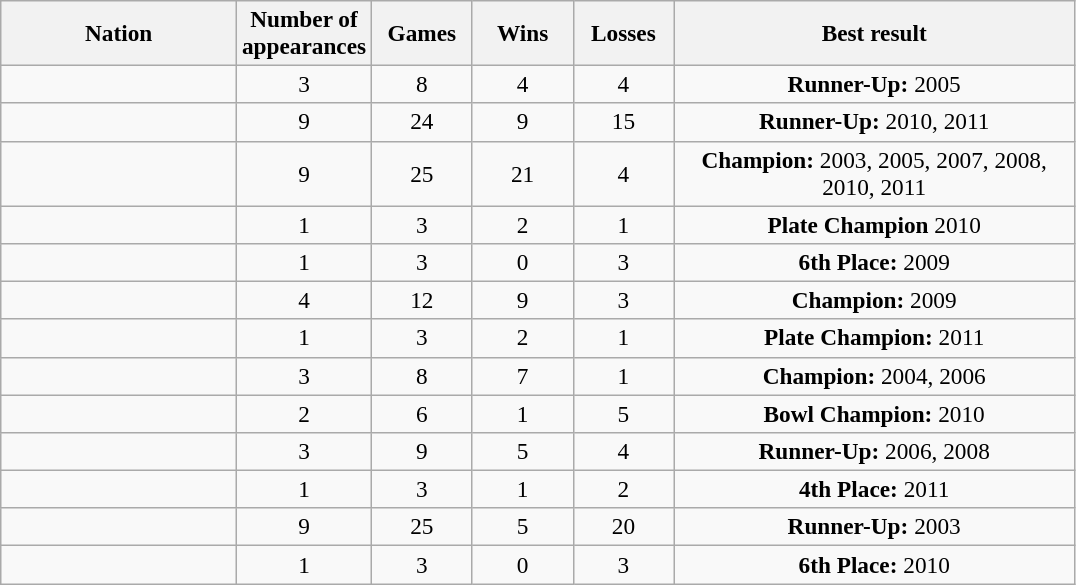<table class="wikitable sortable" style="font-size:97%; text-align:center">
<tr>
<th width="150">Nation</th>
<th width="60">Number of appearances</th>
<th width="60">Games</th>
<th width="60">Wins</th>
<th width="60">Losses</th>
<th width="260">Best result</th>
</tr>
<tr>
<td align=left></td>
<td>3</td>
<td>8</td>
<td>4</td>
<td>4</td>
<td><strong>Runner-Up:</strong> 2005</td>
</tr>
<tr>
<td align=left></td>
<td>9</td>
<td>24</td>
<td>9</td>
<td>15</td>
<td><strong>Runner-Up:</strong> 2010, 2011</td>
</tr>
<tr>
<td align=left></td>
<td>9</td>
<td>25</td>
<td>21</td>
<td>4</td>
<td><strong>Champion:</strong> 2003, 2005, 2007, 2008, 2010, 2011</td>
</tr>
<tr>
<td align=left></td>
<td>1</td>
<td>3</td>
<td>2</td>
<td>1</td>
<td><strong>Plate Champion</strong> 2010</td>
</tr>
<tr>
<td align=left></td>
<td>1</td>
<td>3</td>
<td>0</td>
<td>3</td>
<td><strong>6th Place:</strong> 2009</td>
</tr>
<tr>
<td align=left></td>
<td>4</td>
<td>12</td>
<td>9</td>
<td>3</td>
<td><strong>Champion:</strong> 2009</td>
</tr>
<tr>
<td align=left></td>
<td>1</td>
<td>3</td>
<td>2</td>
<td>1</td>
<td><strong>Plate Champion:</strong> 2011</td>
</tr>
<tr>
<td align=left></td>
<td>3</td>
<td>8</td>
<td>7</td>
<td>1</td>
<td><strong>Champion:</strong> 2004, 2006</td>
</tr>
<tr>
<td align=left></td>
<td>2</td>
<td>6</td>
<td>1</td>
<td>5</td>
<td><strong>Bowl Champion:</strong> 2010</td>
</tr>
<tr>
<td align=left></td>
<td>3</td>
<td>9</td>
<td>5</td>
<td>4</td>
<td><strong>Runner-Up:</strong> 2006, 2008</td>
</tr>
<tr>
<td align=left></td>
<td>1</td>
<td>3</td>
<td>1</td>
<td>2</td>
<td><strong>4th Place:</strong> 2011</td>
</tr>
<tr>
<td align=left></td>
<td>9</td>
<td>25</td>
<td>5</td>
<td>20</td>
<td><strong>Runner-Up:</strong> 2003</td>
</tr>
<tr>
<td align=left></td>
<td>1</td>
<td>3</td>
<td>0</td>
<td>3</td>
<td><strong>6th Place:</strong> 2010</td>
</tr>
</table>
